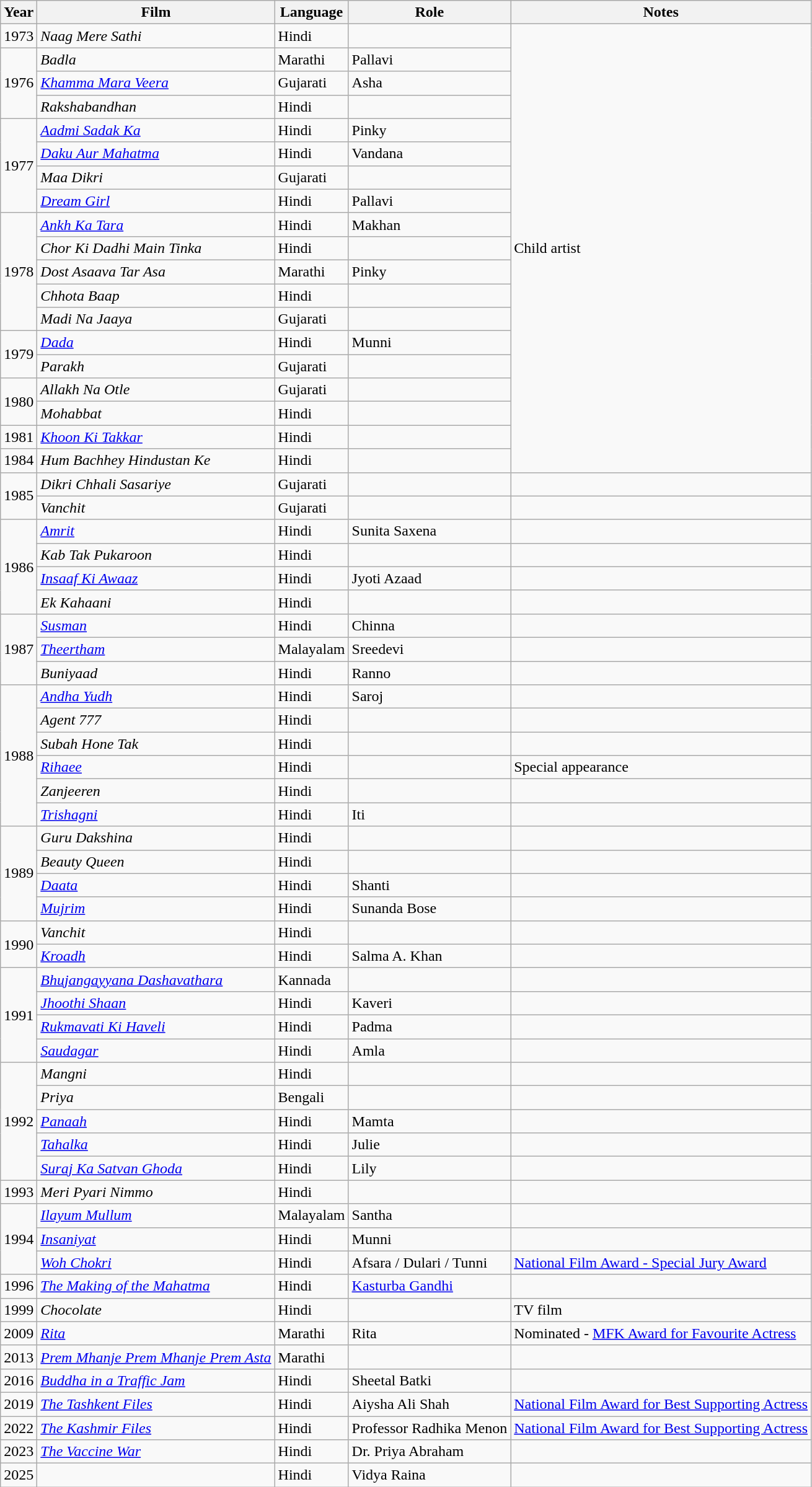<table class="wikitable">
<tr>
<th>Year</th>
<th>Film</th>
<th>Language</th>
<th>Role</th>
<th>Notes</th>
</tr>
<tr>
<td>1973</td>
<td><em>Naag Mere Sathi</em></td>
<td>Hindi</td>
<td></td>
<td rowspan="19">Child artist</td>
</tr>
<tr>
<td rowspan="3">1976</td>
<td><em>Badla</em></td>
<td>Marathi</td>
<td>Pallavi</td>
</tr>
<tr>
<td><em><a href='#'>Khamma Mara Veera</a></em></td>
<td>Gujarati</td>
<td>Asha</td>
</tr>
<tr>
<td><em>Rakshabandhan</em></td>
<td>Hindi</td>
<td></td>
</tr>
<tr>
<td rowspan="4">1977</td>
<td><em><a href='#'>Aadmi Sadak Ka</a></em></td>
<td>Hindi</td>
<td>Pinky</td>
</tr>
<tr>
<td><em><a href='#'>Daku Aur Mahatma</a></em></td>
<td>Hindi</td>
<td>Vandana</td>
</tr>
<tr>
<td><em>Maa Dikri</em></td>
<td>Gujarati</td>
<td></td>
</tr>
<tr>
<td><a href='#'><em>Dream Girl</em></a></td>
<td>Hindi</td>
<td>Pallavi</td>
</tr>
<tr>
<td rowspan="5">1978</td>
<td><em><a href='#'>Ankh Ka Tara</a></em></td>
<td>Hindi</td>
<td>Makhan</td>
</tr>
<tr>
<td><em>Chor Ki Dadhi Main Tinka</em></td>
<td>Hindi</td>
<td></td>
</tr>
<tr>
<td><em>Dost Asaava Tar Asa</em></td>
<td>Marathi</td>
<td>Pinky</td>
</tr>
<tr>
<td><em>Chhota Baap</em></td>
<td>Hindi</td>
<td></td>
</tr>
<tr>
<td><em>Madi Na Jaaya</em></td>
<td>Gujarati</td>
<td></td>
</tr>
<tr>
<td rowspan="2">1979</td>
<td><a href='#'><em>Dada</em></a></td>
<td>Hindi</td>
<td>Munni</td>
</tr>
<tr>
<td><em>Parakh</em></td>
<td>Gujarati</td>
<td></td>
</tr>
<tr>
<td rowspan="2">1980</td>
<td><em>Allakh Na Otle</em></td>
<td>Gujarati</td>
<td></td>
</tr>
<tr>
<td><em>Mohabbat</em></td>
<td>Hindi</td>
<td></td>
</tr>
<tr>
<td>1981</td>
<td><em><a href='#'>Khoon Ki Takkar</a></em></td>
<td>Hindi</td>
<td></td>
</tr>
<tr>
<td>1984</td>
<td><em>Hum Bachhey Hindustan Ke</em></td>
<td>Hindi</td>
<td></td>
</tr>
<tr>
<td rowspan="2">1985</td>
<td><em>Dikri Chhali Sasariye</em></td>
<td>Gujarati</td>
<td></td>
<td></td>
</tr>
<tr>
<td><em>Vanchit</em></td>
<td>Gujarati</td>
<td></td>
<td></td>
</tr>
<tr>
<td rowspan="4">1986</td>
<td><a href='#'><em>Amrit</em></a></td>
<td>Hindi</td>
<td>Sunita Saxena</td>
<td></td>
</tr>
<tr>
<td><em>Kab Tak Pukaroon</em></td>
<td>Hindi</td>
<td></td>
<td></td>
</tr>
<tr>
<td><em><a href='#'>Insaaf Ki Awaaz</a></em></td>
<td>Hindi</td>
<td>Jyoti Azaad</td>
<td></td>
</tr>
<tr>
<td><em>Ek Kahaani</em></td>
<td>Hindi</td>
<td></td>
<td></td>
</tr>
<tr>
<td rowspan="3">1987</td>
<td><a href='#'><em>Susman</em></a></td>
<td>Hindi</td>
<td>Chinna</td>
<td></td>
</tr>
<tr>
<td><a href='#'><em>Theertham</em></a></td>
<td>Malayalam</td>
<td>Sreedevi</td>
<td></td>
</tr>
<tr>
<td><em>Buniyaad</em></td>
<td>Hindi</td>
<td>Ranno</td>
<td></td>
</tr>
<tr>
<td rowspan="6">1988</td>
<td><em><a href='#'>Andha Yudh</a></em></td>
<td>Hindi</td>
<td>Saroj</td>
<td></td>
</tr>
<tr>
<td><em>Agent 777</em></td>
<td>Hindi</td>
<td></td>
<td></td>
</tr>
<tr>
<td><em>Subah Hone Tak</em></td>
<td>Hindi</td>
<td></td>
<td></td>
</tr>
<tr>
<td><a href='#'><em>Rihaee</em></a></td>
<td>Hindi</td>
<td></td>
<td>Special appearance</td>
</tr>
<tr>
<td><em>Zanjeeren</em></td>
<td>Hindi</td>
<td></td>
<td></td>
</tr>
<tr>
<td><em><a href='#'>Trishagni</a></em></td>
<td>Hindi</td>
<td>Iti</td>
<td></td>
</tr>
<tr>
<td rowspan="4">1989</td>
<td><em>Guru Dakshina</em></td>
<td>Hindi</td>
<td></td>
<td></td>
</tr>
<tr>
<td><em>Beauty Queen</em></td>
<td>Hindi</td>
<td></td>
<td></td>
</tr>
<tr>
<td><em><a href='#'>Daata</a></em></td>
<td>Hindi</td>
<td>Shanti</td>
<td></td>
</tr>
<tr>
<td><em><a href='#'>Mujrim</a></em></td>
<td>Hindi</td>
<td>Sunanda Bose</td>
<td></td>
</tr>
<tr>
<td rowspan="2">1990</td>
<td><em>Vanchit</em></td>
<td>Hindi</td>
<td></td>
<td></td>
</tr>
<tr>
<td><em><a href='#'>Kroadh</a></em></td>
<td>Hindi</td>
<td>Salma A. Khan</td>
<td></td>
</tr>
<tr>
<td rowspan="4">1991</td>
<td><em><a href='#'>Bhujangayyana Dashavathara</a></em></td>
<td>Kannada</td>
<td></td>
<td></td>
</tr>
<tr>
<td><em><a href='#'>Jhoothi Shaan</a></em></td>
<td>Hindi</td>
<td>Kaveri</td>
<td></td>
</tr>
<tr>
<td><em><a href='#'>Rukmavati Ki Haveli</a></em></td>
<td>Hindi</td>
<td>Padma</td>
<td></td>
</tr>
<tr>
<td><a href='#'><em>Saudagar</em></a></td>
<td>Hindi</td>
<td>Amla</td>
<td></td>
</tr>
<tr>
<td rowspan="5">1992</td>
<td><em>Mangni</em></td>
<td>Hindi</td>
<td></td>
<td></td>
</tr>
<tr>
<td><em>Priya</em></td>
<td>Bengali</td>
<td></td>
<td></td>
</tr>
<tr>
<td><a href='#'><em>Panaah</em></a></td>
<td>Hindi</td>
<td>Mamta</td>
<td></td>
</tr>
<tr>
<td><em><a href='#'>Tahalka</a></em></td>
<td>Hindi</td>
<td>Julie</td>
<td></td>
</tr>
<tr>
<td><em><a href='#'>Suraj Ka Satvan Ghoda</a></em></td>
<td>Hindi</td>
<td>Lily</td>
<td></td>
</tr>
<tr>
<td>1993</td>
<td><em>Meri Pyari Nimmo</em></td>
<td>Hindi</td>
<td></td>
<td></td>
</tr>
<tr>
<td rowspan="3">1994</td>
<td><em><a href='#'>Ilayum Mullum</a></em></td>
<td>Malayalam</td>
<td>Santha</td>
<td></td>
</tr>
<tr>
<td><a href='#'><em>Insaniyat</em></a></td>
<td>Hindi</td>
<td>Munni</td>
<td></td>
</tr>
<tr>
<td><em><a href='#'>Woh Chokri</a></em></td>
<td>Hindi</td>
<td>Afsara / Dulari / Tunni</td>
<td><a href='#'>National Film Award - Special Jury Award</a></td>
</tr>
<tr>
<td>1996</td>
<td><em><a href='#'>The Making of the Mahatma</a></em></td>
<td>Hindi</td>
<td><a href='#'>Kasturba Gandhi</a></td>
<td></td>
</tr>
<tr>
<td>1999</td>
<td><em>Chocolate</em></td>
<td>Hindi</td>
<td></td>
<td>TV film</td>
</tr>
<tr>
<td>2009</td>
<td><a href='#'><em>Rita</em></a></td>
<td>Marathi</td>
<td>Rita</td>
<td>Nominated - <a href='#'>MFK Award for Favourite Actress</a></td>
</tr>
<tr>
<td>2013</td>
<td><em><a href='#'>Prem Mhanje Prem Mhanje Prem Asta</a></em></td>
<td>Marathi</td>
<td></td>
<td></td>
</tr>
<tr>
<td>2016</td>
<td><em><a href='#'>Buddha in a Traffic Jam</a></em></td>
<td>Hindi</td>
<td>Sheetal Batki</td>
<td></td>
</tr>
<tr>
<td>2019</td>
<td><em><a href='#'>The Tashkent Files</a></em></td>
<td>Hindi</td>
<td>Aiysha Ali Shah</td>
<td><a href='#'>National Film Award for Best Supporting Actress</a></td>
</tr>
<tr>
<td>2022</td>
<td><em><a href='#'>The Kashmir Files</a></em></td>
<td>Hindi</td>
<td>Professor Radhika Menon</td>
<td><a href='#'>National Film Award for Best Supporting Actress</a></td>
</tr>
<tr>
<td>2023</td>
<td><em><a href='#'>The Vaccine War</a></em></td>
<td>Hindi</td>
<td>Dr. Priya Abraham</td>
<td></td>
</tr>
<tr>
<td>2025</td>
<td></td>
<td>Hindi</td>
<td>Vidya Raina</td>
<td></td>
</tr>
</table>
